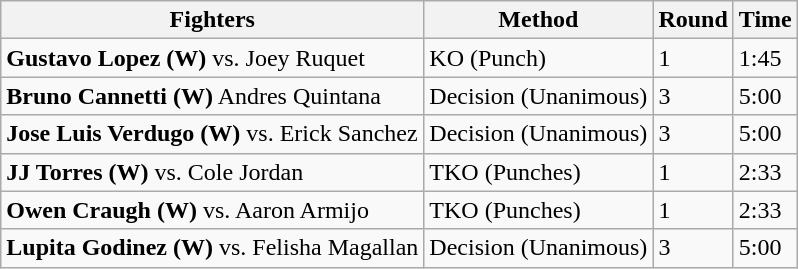<table class="wikitable">
<tr>
<th>Fighters</th>
<th>Method</th>
<th>Round</th>
<th>Time</th>
</tr>
<tr>
<td><strong>Gustavo Lopez (W)</strong> vs. Joey Ruquet</td>
<td>KO (Punch)</td>
<td>1</td>
<td>1:45</td>
</tr>
<tr>
<td><strong>Bruno Cannetti (W)</strong> Andres Quintana</td>
<td>Decision (Unanimous)</td>
<td>3</td>
<td>5:00</td>
</tr>
<tr>
<td><strong>Jose Luis Verdugo (W)</strong> vs. Erick Sanchez</td>
<td>Decision (Unanimous)</td>
<td>3</td>
<td>5:00</td>
</tr>
<tr>
<td><strong>JJ Torres (W)</strong> vs. Cole Jordan</td>
<td>TKO (Punches)</td>
<td>1</td>
<td>2:33</td>
</tr>
<tr>
<td><strong>Owen Craugh (W)</strong> vs. Aaron Armijo</td>
<td>TKO (Punches)</td>
<td>1</td>
<td>2:33</td>
</tr>
<tr>
<td><strong>Lupita Godinez (W)</strong> vs. Felisha Magallan</td>
<td>Decision (Unanimous)</td>
<td>3</td>
<td>5:00</td>
</tr>
</table>
